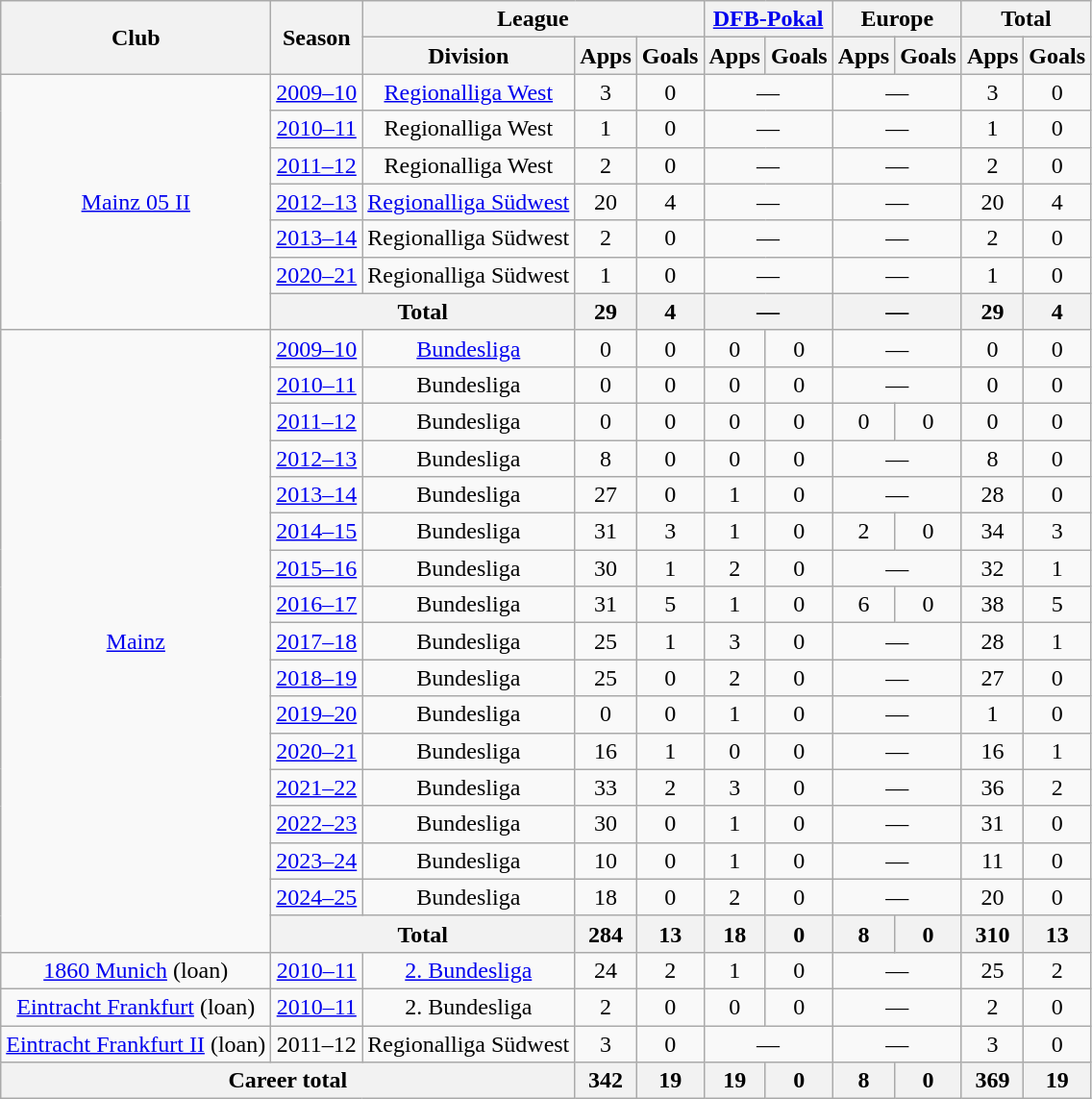<table class="wikitable" style="text-align:center">
<tr>
<th rowspan="2">Club</th>
<th rowspan="2">Season</th>
<th colspan="3">League</th>
<th colspan="2"><a href='#'>DFB-Pokal</a></th>
<th colspan="2">Europe</th>
<th colspan="2">Total</th>
</tr>
<tr>
<th>Division</th>
<th>Apps</th>
<th>Goals</th>
<th>Apps</th>
<th>Goals</th>
<th>Apps</th>
<th>Goals</th>
<th>Apps</th>
<th>Goals</th>
</tr>
<tr>
<td rowspan="7"><a href='#'>Mainz 05 II</a></td>
<td><a href='#'>2009–10</a></td>
<td><a href='#'>Regionalliga West</a></td>
<td>3</td>
<td>0</td>
<td colspan="2">—</td>
<td colspan="2">—</td>
<td>3</td>
<td>0</td>
</tr>
<tr>
<td><a href='#'>2010–11</a></td>
<td>Regionalliga West</td>
<td>1</td>
<td>0</td>
<td colspan="2">—</td>
<td colspan="2">—</td>
<td>1</td>
<td>0</td>
</tr>
<tr>
<td><a href='#'>2011–12</a></td>
<td>Regionalliga West</td>
<td>2</td>
<td>0</td>
<td colspan="2">—</td>
<td colspan="2">—</td>
<td>2</td>
<td>0</td>
</tr>
<tr>
<td><a href='#'>2012–13</a></td>
<td><a href='#'>Regionalliga Südwest</a></td>
<td>20</td>
<td>4</td>
<td colspan="2">—</td>
<td colspan="2">—</td>
<td>20</td>
<td>4</td>
</tr>
<tr>
<td><a href='#'>2013–14</a></td>
<td>Regionalliga Südwest</td>
<td>2</td>
<td>0</td>
<td colspan="2">—</td>
<td colspan="2">—</td>
<td>2</td>
<td>0</td>
</tr>
<tr>
<td><a href='#'>2020–21</a></td>
<td>Regionalliga Südwest</td>
<td>1</td>
<td>0</td>
<td colspan="2">—</td>
<td colspan="2">—</td>
<td>1</td>
<td>0</td>
</tr>
<tr>
<th colspan="2">Total</th>
<th>29</th>
<th>4</th>
<th colspan="2">—</th>
<th colspan="2">—</th>
<th>29</th>
<th>4</th>
</tr>
<tr>
<td rowspan="17"><a href='#'>Mainz</a></td>
<td><a href='#'>2009–10</a></td>
<td><a href='#'>Bundesliga</a></td>
<td>0</td>
<td>0</td>
<td>0</td>
<td>0</td>
<td colspan="2">—</td>
<td>0</td>
<td>0</td>
</tr>
<tr>
<td><a href='#'>2010–11</a></td>
<td>Bundesliga</td>
<td>0</td>
<td>0</td>
<td>0</td>
<td>0</td>
<td colspan="2">—</td>
<td>0</td>
<td>0</td>
</tr>
<tr>
<td><a href='#'>2011–12</a></td>
<td>Bundesliga</td>
<td>0</td>
<td>0</td>
<td>0</td>
<td>0</td>
<td>0</td>
<td>0</td>
<td>0</td>
<td>0</td>
</tr>
<tr>
<td><a href='#'>2012–13</a></td>
<td>Bundesliga</td>
<td>8</td>
<td>0</td>
<td>0</td>
<td>0</td>
<td colspan="2">—</td>
<td>8</td>
<td>0</td>
</tr>
<tr>
<td><a href='#'>2013–14</a></td>
<td>Bundesliga</td>
<td>27</td>
<td>0</td>
<td>1</td>
<td>0</td>
<td colspan="2">—</td>
<td>28</td>
<td>0</td>
</tr>
<tr>
<td><a href='#'>2014–15</a></td>
<td>Bundesliga</td>
<td>31</td>
<td>3</td>
<td>1</td>
<td>0</td>
<td>2</td>
<td>0</td>
<td>34</td>
<td>3</td>
</tr>
<tr>
<td><a href='#'>2015–16</a></td>
<td>Bundesliga</td>
<td>30</td>
<td>1</td>
<td>2</td>
<td>0</td>
<td colspan="2">—</td>
<td>32</td>
<td>1</td>
</tr>
<tr>
<td><a href='#'>2016–17</a></td>
<td>Bundesliga</td>
<td>31</td>
<td>5</td>
<td>1</td>
<td>0</td>
<td>6</td>
<td>0</td>
<td>38</td>
<td>5</td>
</tr>
<tr>
<td><a href='#'>2017–18</a></td>
<td>Bundesliga</td>
<td>25</td>
<td>1</td>
<td>3</td>
<td>0</td>
<td colspan="2">—</td>
<td>28</td>
<td>1</td>
</tr>
<tr>
<td><a href='#'>2018–19</a></td>
<td>Bundesliga</td>
<td>25</td>
<td>0</td>
<td>2</td>
<td>0</td>
<td colspan="2">—</td>
<td>27</td>
<td>0</td>
</tr>
<tr>
<td><a href='#'>2019–20</a></td>
<td>Bundesliga</td>
<td>0</td>
<td>0</td>
<td>1</td>
<td>0</td>
<td colspan="2">—</td>
<td>1</td>
<td>0</td>
</tr>
<tr>
<td><a href='#'>2020–21</a></td>
<td>Bundesliga</td>
<td>16</td>
<td>1</td>
<td>0</td>
<td>0</td>
<td colspan="2">—</td>
<td>16</td>
<td>1</td>
</tr>
<tr>
<td><a href='#'>2021–22</a></td>
<td>Bundesliga</td>
<td>33</td>
<td>2</td>
<td>3</td>
<td>0</td>
<td colspan="2">—</td>
<td>36</td>
<td>2</td>
</tr>
<tr>
<td><a href='#'>2022–23</a></td>
<td>Bundesliga</td>
<td>30</td>
<td>0</td>
<td>1</td>
<td>0</td>
<td colspan="2">—</td>
<td>31</td>
<td>0</td>
</tr>
<tr>
<td><a href='#'>2023–24</a></td>
<td>Bundesliga</td>
<td>10</td>
<td>0</td>
<td>1</td>
<td>0</td>
<td colspan="2">—</td>
<td>11</td>
<td>0</td>
</tr>
<tr>
<td><a href='#'>2024–25</a></td>
<td>Bundesliga</td>
<td>18</td>
<td>0</td>
<td>2</td>
<td>0</td>
<td colspan="2">—</td>
<td>20</td>
<td>0</td>
</tr>
<tr>
<th colspan="2">Total</th>
<th>284</th>
<th>13</th>
<th>18</th>
<th>0</th>
<th>8</th>
<th>0</th>
<th>310</th>
<th>13</th>
</tr>
<tr>
<td><a href='#'>1860 Munich</a> (loan)</td>
<td><a href='#'>2010–11</a></td>
<td><a href='#'>2. Bundesliga</a></td>
<td>24</td>
<td>2</td>
<td>1</td>
<td>0</td>
<td colspan="2">—</td>
<td>25</td>
<td>2</td>
</tr>
<tr>
<td><a href='#'>Eintracht Frankfurt</a> (loan)</td>
<td><a href='#'>2010–11</a></td>
<td>2. Bundesliga</td>
<td>2</td>
<td>0</td>
<td>0</td>
<td>0</td>
<td colspan="2">—</td>
<td>2</td>
<td>0</td>
</tr>
<tr>
<td><a href='#'>Eintracht Frankfurt II</a> (loan)</td>
<td>2011–12</td>
<td>Regionalliga Südwest</td>
<td>3</td>
<td>0</td>
<td colspan="2">—</td>
<td colspan="2">—</td>
<td>3</td>
<td>0</td>
</tr>
<tr>
<th colspan="3">Career total</th>
<th>342</th>
<th>19</th>
<th>19</th>
<th>0</th>
<th>8</th>
<th>0</th>
<th>369</th>
<th>19</th>
</tr>
</table>
